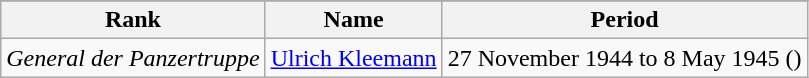<table class="wikitable">
<tr>
</tr>
<tr>
<th>Rank</th>
<th>Name</th>
<th>Period</th>
</tr>
<tr>
<td><em>General der Panzertruppe</em></td>
<td><a href='#'>Ulrich Kleemann</a></td>
<td>27 November 1944 to 8 May 1945 ()</td>
</tr>
</table>
